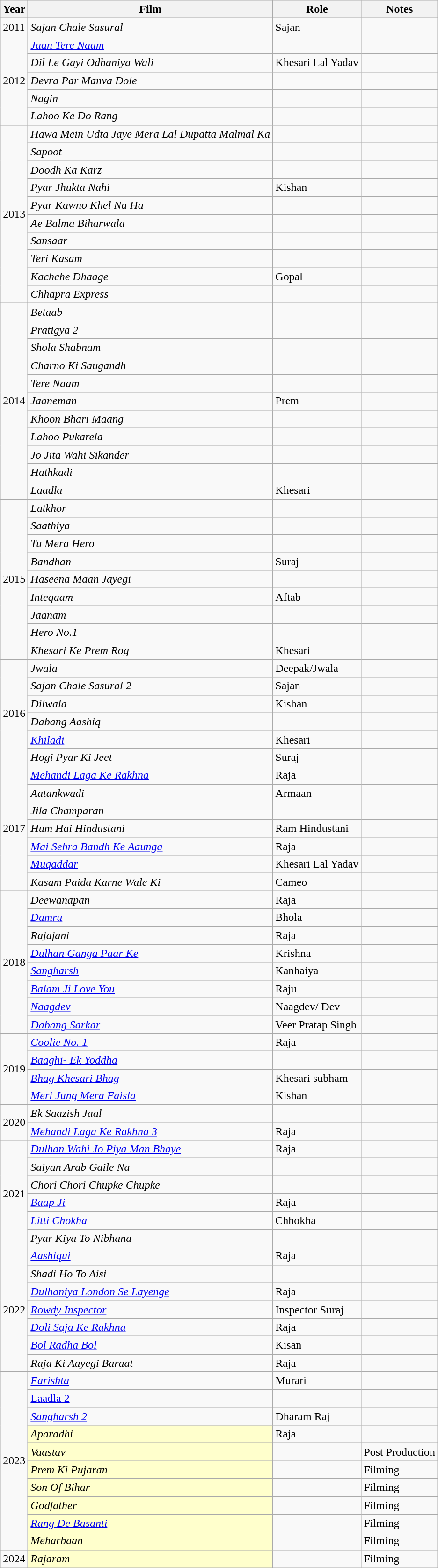<table class="wikitable sortable">
<tr>
<th>Year</th>
<th>Film</th>
<th>Role</th>
<th>Notes</th>
</tr>
<tr>
<td>2011</td>
<td><em>Sajan Chale Sasural</em></td>
<td>Sajan</td>
<td></td>
</tr>
<tr>
<td rowspan="5">2012</td>
<td><em><a href='#'>Jaan Tere Naam</a></em></td>
<td></td>
<td></td>
</tr>
<tr>
<td><em>Dil Le Gayi Odhaniya Wali</em></td>
<td>Khesari Lal Yadav</td>
<td></td>
</tr>
<tr>
<td><em>Devra Par Manva Dole</em></td>
<td></td>
<td></td>
</tr>
<tr>
<td><em>Nagin</em></td>
<td></td>
<td></td>
</tr>
<tr>
<td><em>Lahoo Ke Do Rang</em></td>
<td></td>
<td></td>
</tr>
<tr>
<td rowspan="10">2013</td>
<td><em>Hawa Mein Udta Jaye Mera Lal Dupatta Malmal Ka</em></td>
<td></td>
<td></td>
</tr>
<tr>
<td><em>Sapoot</em></td>
<td></td>
<td></td>
</tr>
<tr>
<td><em>Doodh Ka Karz</em></td>
<td></td>
<td></td>
</tr>
<tr>
<td><em>Pyar Jhukta Nahi</em></td>
<td>Kishan</td>
<td></td>
</tr>
<tr>
<td><em>Pyar Kawno Khel Na Ha</em></td>
<td></td>
<td></td>
</tr>
<tr>
<td><em>Ae Balma Biharwala</em></td>
<td></td>
<td></td>
</tr>
<tr>
<td><em>Sansaar</em></td>
<td></td>
<td></td>
</tr>
<tr>
<td><em>Teri Kasam</em></td>
<td></td>
<td></td>
</tr>
<tr>
<td><em>Kachche Dhaage</em></td>
<td>Gopal</td>
<td></td>
</tr>
<tr>
<td><em>Chhapra Express</em></td>
<td></td>
<td></td>
</tr>
<tr>
<td rowspan="11">2014</td>
<td><em>Betaab</em></td>
<td></td>
<td></td>
</tr>
<tr>
<td><em>Pratigya 2</em></td>
<td></td>
<td></td>
</tr>
<tr>
<td><em>Shola Shabnam</em></td>
<td></td>
<td></td>
</tr>
<tr>
<td><em>Charno Ki Saugandh</em></td>
<td></td>
<td></td>
</tr>
<tr>
<td><em>Tere Naam</em></td>
<td></td>
<td></td>
</tr>
<tr>
<td><em>Jaaneman</em></td>
<td>Prem</td>
<td></td>
</tr>
<tr>
<td><em>Khoon Bhari Maang</em></td>
<td></td>
<td></td>
</tr>
<tr>
<td><em>Lahoo Pukarela</em></td>
<td></td>
<td></td>
</tr>
<tr>
<td><em>Jo Jita Wahi Sikander</em></td>
<td></td>
<td></td>
</tr>
<tr>
<td><em>Hathkadi</em></td>
<td></td>
<td></td>
</tr>
<tr>
<td><em>Laadla</em></td>
<td>Khesari</td>
<td></td>
</tr>
<tr>
<td rowspan="9">2015</td>
<td><em>Latkhor</em></td>
<td></td>
<td></td>
</tr>
<tr>
<td><em>Saathiya</em></td>
<td></td>
<td></td>
</tr>
<tr>
<td><em>Tu Mera Hero</em></td>
<td></td>
<td></td>
</tr>
<tr>
<td><em>Bandhan</em></td>
<td>Suraj</td>
<td></td>
</tr>
<tr>
<td><em>Haseena Maan Jayegi</em></td>
<td></td>
<td></td>
</tr>
<tr>
<td><em>Inteqaam</em></td>
<td>Aftab</td>
<td></td>
</tr>
<tr>
<td><em>Jaanam</em></td>
<td></td>
<td></td>
</tr>
<tr>
<td><em>Hero No.1</em></td>
<td></td>
<td></td>
</tr>
<tr>
<td><em>Khesari Ke Prem Rog</em></td>
<td>Khesari</td>
<td></td>
</tr>
<tr>
<td rowspan="6">2016</td>
<td><em>Jwala</em></td>
<td>Deepak/Jwala</td>
<td></td>
</tr>
<tr>
<td><em>Sajan Chale Sasural 2</em></td>
<td>Sajan</td>
<td></td>
</tr>
<tr>
<td><em>Dilwala</em></td>
<td>Kishan</td>
<td></td>
</tr>
<tr>
<td><em>Dabang Aashiq</em></td>
<td></td>
<td></td>
</tr>
<tr>
<td><em><a href='#'>Khiladi</a></em></td>
<td>Khesari</td>
<td></td>
</tr>
<tr>
<td><em>Hogi Pyar Ki Jeet</em></td>
<td>Suraj</td>
<td></td>
</tr>
<tr>
<td rowspan="7">2017</td>
<td><em><a href='#'>Mehandi Laga Ke Rakhna</a></em></td>
<td>Raja</td>
<td></td>
</tr>
<tr>
<td><em>Aatankwadi</em></td>
<td>Armaan</td>
<td></td>
</tr>
<tr>
<td><em>Jila Champaran</em></td>
<td></td>
<td></td>
</tr>
<tr>
<td><em>Hum Hai Hindustani</em></td>
<td>Ram Hindustani</td>
<td></td>
</tr>
<tr>
<td><em><a href='#'>Mai Sehra Bandh Ke Aaunga</a></em></td>
<td>Raja</td>
<td></td>
</tr>
<tr>
<td><em><a href='#'>Muqaddar</a></em></td>
<td>Khesari Lal Yadav</td>
<td></td>
</tr>
<tr>
<td><em>Kasam Paida Karne Wale Ki</em></td>
<td>Cameo</td>
<td></td>
</tr>
<tr>
<td rowspan="8">2018</td>
<td><em>Deewanapan</em></td>
<td>Raja</td>
<td></td>
</tr>
<tr>
<td><em><a href='#'>Damru</a></em></td>
<td>Bhola</td>
<td></td>
</tr>
<tr>
<td><em>Rajajani</em></td>
<td>Raja</td>
<td></td>
</tr>
<tr>
<td><em><a href='#'>Dulhan Ganga Paar Ke</a></em></td>
<td>Krishna</td>
<td></td>
</tr>
<tr>
<td><em><a href='#'>Sangharsh</a></em></td>
<td>Kanhaiya</td>
<td></td>
</tr>
<tr>
<td><em><a href='#'>Balam Ji Love You</a></em></td>
<td>Raju</td>
<td></td>
</tr>
<tr>
<td><em><a href='#'>Naagdev</a></em></td>
<td>Naagdev/ Dev</td>
<td></td>
</tr>
<tr>
<td><em><a href='#'>Dabang Sarkar</a></em></td>
<td>Veer Pratap Singh</td>
<td></td>
</tr>
<tr>
<td rowspan="4">2019</td>
<td><em><a href='#'>Coolie No. 1</a></em></td>
<td>Raja</td>
<td></td>
</tr>
<tr>
<td><em><a href='#'>Baaghi- Ek Yoddha</a></em></td>
<td></td>
<td></td>
</tr>
<tr>
<td><em><a href='#'>Bhag Khesari Bhag</a></em></td>
<td>Khesari subham</td>
<td></td>
</tr>
<tr>
<td><em><a href='#'>Meri Jung Mera Faisla</a></em></td>
<td>Kishan</td>
<td></td>
</tr>
<tr>
<td rowspan="2">2020</td>
<td><em>Ek Saazish Jaal</em></td>
<td></td>
<td></td>
</tr>
<tr>
<td><em><a href='#'>Mehandi Laga Ke Rakhna 3</a></em></td>
<td>Raja</td>
<td></td>
</tr>
<tr>
<td rowspan="6">2021</td>
<td><em><a href='#'>Dulhan Wahi Jo Piya Man Bhaye</a></em></td>
<td>Raja</td>
<td></td>
</tr>
<tr>
<td><em>Saiyan Arab Gaile Na</em></td>
<td></td>
<td></td>
</tr>
<tr>
<td><em>Chori Chori Chupke Chupke</em></td>
<td></td>
<td></td>
</tr>
<tr>
<td><em><a href='#'>Baap Ji</a></em></td>
<td>Raja</td>
<td></td>
</tr>
<tr>
<td><em><a href='#'>Litti Chokha</a></em></td>
<td>Chhokha</td>
<td></td>
</tr>
<tr>
<td><em>Pyar Kiya To Nibhana</em></td>
<td></td>
<td></td>
</tr>
<tr>
<td rowspan="7">2022</td>
<td><em><a href='#'>Aashiqui</a></em></td>
<td>Raja</td>
<td></td>
</tr>
<tr>
<td><em>Shadi Ho To Aisi</em></td>
<td></td>
<td></td>
</tr>
<tr>
<td><em><a href='#'>Dulhaniya London Se Layenge</a></em></td>
<td>Raja</td>
<td></td>
</tr>
<tr>
<td><em><a href='#'>Rowdy Inspector</a></em></td>
<td>Inspector Suraj</td>
<td></td>
</tr>
<tr>
<td><em><a href='#'>Doli Saja Ke Rakhna</a></em></td>
<td>Raja</td>
<td></td>
</tr>
<tr>
<td><em><a href='#'>Bol Radha Bol</a></em></td>
<td>Kisan</td>
<td></td>
</tr>
<tr>
<td><em>Raja Ki Aayegi Baraat</em></td>
<td>Raja</td>
<td></td>
</tr>
<tr>
<td rowspan="10">2023</td>
<td><a href='#'><em>Farishta</em></a></td>
<td>Murari</td>
<td></td>
</tr>
<tr>
<td><a href='#'>Laadla 2</a></td>
<td></td>
<td></td>
</tr>
<tr>
<td><em><a href='#'>Sangharsh 2</a></em></td>
<td>Dharam Raj</td>
<td></td>
</tr>
<tr>
<td scope="row" style="background:#ffc; "><em>Aparadhi</em></td>
<td>Raja</td>
<td></td>
</tr>
<tr>
<td scope="row" style="background:#ffc; "><em>Vaastav</em></td>
<td></td>
<td>Post Production</td>
</tr>
<tr>
<td scope="row" style="background:#ffc; "><em>Prem Ki Pujaran</em></td>
<td></td>
<td>Filming</td>
</tr>
<tr>
<td scope="row" style="background:#ffc; "><em>Son Of Bihar</em></td>
<td></td>
<td>Filming</td>
</tr>
<tr>
<td scope="row" style="background:#ffc; "><em>Godfather</em></td>
<td></td>
<td>Filming</td>
</tr>
<tr>
<td scope="row" style="background:#ffc; "><em><a href='#'>Rang De Basanti</a></em> </td>
<td></td>
<td>Filming</td>
</tr>
<tr>
<td scope="row" style="background:#ffc; "><em>Meharbaan</em> </td>
<td></td>
<td>Filming</td>
</tr>
<tr>
<td rowspan="1">2024</td>
<td scope="row" style="background:#ffc; "><em>Rajaram</em></td>
<td></td>
<td>Filming</td>
</tr>
</table>
